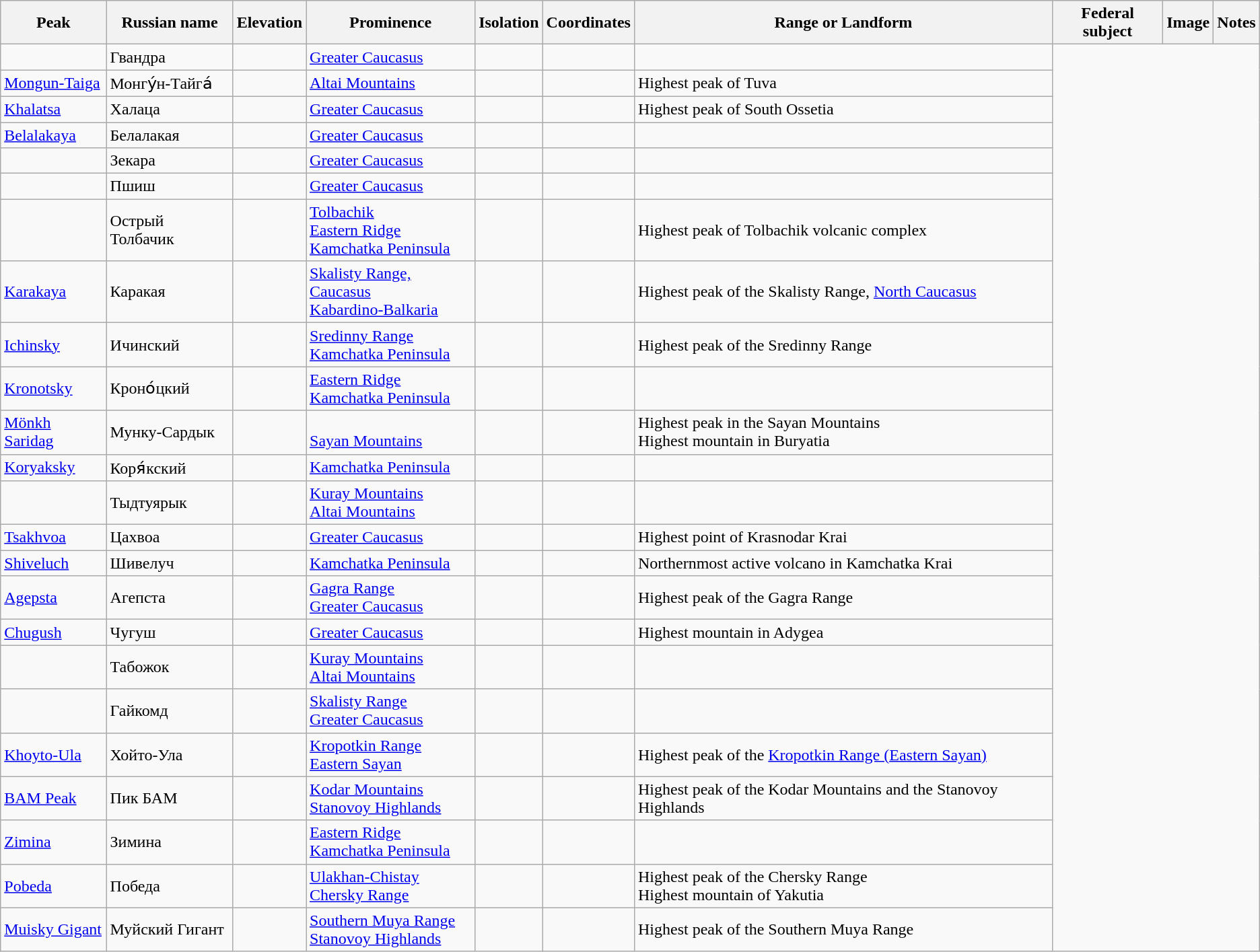<table class="wikitable sortable">
<tr>
<th>Peak</th>
<th>Russian name</th>
<th>Elevation</th>
<th>Prominence</th>
<th>Isolation</th>
<th>Coordinates</th>
<th>Range or Landform</th>
<th>Federal subject</th>
<th>Image</th>
<th>Notes</th>
</tr>
<tr>
<td></td>
<td>Гвандра<br></td>
<td></td>
<td><a href='#'>Greater Caucasus</a></td>
<td></td>
<td></td>
<td></td>
</tr>
<tr>
<td><a href='#'>Mongun-Taiga</a></td>
<td>Монгу́н-Тайга́<br></td>
<td></td>
<td><a href='#'>Altai Mountains</a></td>
<td></td>
<td></td>
<td>Highest peak of Tuva</td>
</tr>
<tr>
<td><a href='#'>Khalatsa</a></td>
<td>Халаца<br></td>
<td></td>
<td><a href='#'>Greater Caucasus</a></td>
<td></td>
<td></td>
<td>Highest peak of South Ossetia</td>
</tr>
<tr>
<td><a href='#'>Belalakaya</a></td>
<td>Белалакая<br></td>
<td></td>
<td><a href='#'>Greater Caucasus</a></td>
<td></td>
<td></td>
<td></td>
</tr>
<tr>
<td></td>
<td>Зекара<br></td>
<td></td>
<td><a href='#'>Greater Caucasus</a></td>
<td></td>
<td></td>
<td></td>
</tr>
<tr>
<td></td>
<td>Пшиш<br></td>
<td></td>
<td><a href='#'>Greater Caucasus</a></td>
<td></td>
<td></td>
<td></td>
</tr>
<tr>
<td></td>
<td>Острый Толбачик<br></td>
<td></td>
<td><a href='#'>Tolbachik</a><br><a href='#'>Eastern Ridge</a><br><a href='#'>Kamchatka Peninsula</a></td>
<td></td>
<td></td>
<td>Highest peak of Tolbachik volcanic complex</td>
</tr>
<tr>
<td><a href='#'>Karakaya</a><br></td>
<td>Каракая<br></td>
<td></td>
<td><a href='#'>Skalisty Range, Caucasus</a><br><a href='#'>Kabardino-Balkaria</a></td>
<td></td>
<td></td>
<td>Highest peak of the Skalisty Range, <a href='#'>North Caucasus</a></td>
</tr>
<tr>
<td><a href='#'>Ichinsky</a></td>
<td>Ичинский<br></td>
<td></td>
<td><a href='#'>Sredinny Range</a><br><a href='#'>Kamchatka Peninsula</a></td>
<td></td>
<td></td>
<td>Highest peak of the Sredinny Range</td>
</tr>
<tr>
<td><a href='#'>Kronotsky</a></td>
<td>Кроно́цкий<br></td>
<td></td>
<td><a href='#'>Eastern Ridge</a><br><a href='#'>Kamchatka Peninsula</a></td>
<td></td>
<td></td>
<td></td>
</tr>
<tr>
<td><a href='#'>Mönkh Saridag</a></td>
<td>Мунку-Сардык<br></td>
<td></td>
<td><br><a href='#'>Sayan Mountains</a></td>
<td></td>
<td></td>
<td>Highest peak in the Sayan Mountains<br>Highest mountain in Buryatia</td>
</tr>
<tr>
<td><a href='#'>Koryaksky</a></td>
<td>Коря́кский<br></td>
<td></td>
<td><a href='#'>Kamchatka Peninsula</a></td>
<td></td>
<td></td>
<td></td>
</tr>
<tr>
<td></td>
<td>Тыдтуярык<br></td>
<td></td>
<td><a href='#'>Kuray Mountains</a><br><a href='#'>Altai Mountains</a></td>
<td></td>
<td></td>
<td></td>
</tr>
<tr>
<td><a href='#'>Tsakhvoa</a></td>
<td>Цахвоа<br></td>
<td></td>
<td><a href='#'>Greater Caucasus</a></td>
<td></td>
<td></td>
<td>Highest point of Krasnodar Krai</td>
</tr>
<tr>
<td><a href='#'>Shiveluch</a></td>
<td>Шивелуч<br></td>
<td></td>
<td><a href='#'>Kamchatka Peninsula</a></td>
<td></td>
<td></td>
<td>Northernmost active volcano in Kamchatka Krai</td>
</tr>
<tr>
<td><a href='#'>Agepsta</a></td>
<td>Агепста<br></td>
<td></td>
<td><a href='#'>Gagra Range</a><br><a href='#'>Greater Caucasus</a></td>
<td></td>
<td></td>
<td>Highest peak of the Gagra Range</td>
</tr>
<tr>
<td><a href='#'>Chugush</a></td>
<td>Чугуш<br></td>
<td></td>
<td><a href='#'>Greater Caucasus</a></td>
<td><br></td>
<td></td>
<td>Highest mountain in Adygea</td>
</tr>
<tr>
<td></td>
<td>Табожок<br></td>
<td></td>
<td><a href='#'>Kuray Mountains</a><br><a href='#'>Altai Mountains</a></td>
<td></td>
<td></td>
<td></td>
</tr>
<tr>
<td></td>
<td>Гайкомд<br></td>
<td></td>
<td><a href='#'>Skalisty Range</a><br><a href='#'>Greater Caucasus</a></td>
<td><br></td>
<td></td>
<td></td>
</tr>
<tr>
<td><a href='#'>Khoyto-Ula</a></td>
<td>Хойто-Ула<br></td>
<td></td>
<td><a href='#'>Kropotkin Range</a><br><a href='#'>Eastern Sayan</a></td>
<td></td>
<td></td>
<td>Highest peak of the <a href='#'>Kropotkin Range (Eastern Sayan)</a></td>
</tr>
<tr>
<td><a href='#'>BAM Peak</a></td>
<td>Пик БАМ<br></td>
<td></td>
<td><a href='#'>Kodar Mountains</a><br><a href='#'>Stanovoy Highlands</a></td>
<td></td>
<td></td>
<td>Highest peak of the Kodar Mountains and the Stanovoy Highlands</td>
</tr>
<tr>
<td><a href='#'>Zimina</a></td>
<td>Зимина<br></td>
<td></td>
<td><a href='#'>Eastern Ridge</a><br><a href='#'>Kamchatka Peninsula</a></td>
<td></td>
<td></td>
<td></td>
</tr>
<tr>
<td><a href='#'>Pobeda</a></td>
<td>Победа<br></td>
<td></td>
<td><a href='#'>Ulakhan-Chistay</a><br><a href='#'>Chersky Range</a></td>
<td></td>
<td></td>
<td>Highest peak of the Chersky Range<br>Highest mountain of Yakutia</td>
</tr>
<tr>
<td><a href='#'>Muisky Gigant</a></td>
<td>Муйский Гигант<br></td>
<td></td>
<td><a href='#'>Southern Muya Range</a><br><a href='#'>Stanovoy Highlands</a></td>
<td></td>
<td></td>
<td>Highest peak of the Southern Muya Range</td>
</tr>
</table>
